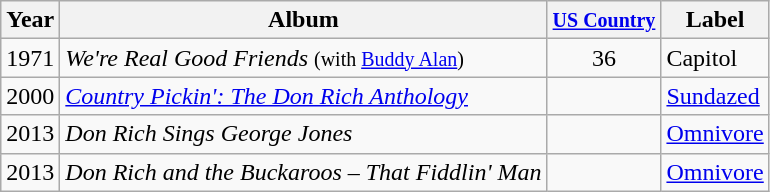<table class="wikitable">
<tr>
<th>Year</th>
<th>Album</th>
<th><small><a href='#'>US Country</a></small></th>
<th>Label</th>
</tr>
<tr>
<td>1971</td>
<td><em>We're Real Good Friends</em> <small>(with <a href='#'>Buddy Alan</a>)</small></td>
<td align="center">36</td>
<td>Capitol</td>
</tr>
<tr>
<td>2000</td>
<td><em><a href='#'>Country Pickin': The Don Rich Anthology</a></em></td>
<td align="center"></td>
<td><a href='#'>Sundazed</a></td>
</tr>
<tr>
<td>2013</td>
<td><em>Don Rich Sings George Jones</em></td>
<td align="center"></td>
<td><a href='#'>Omnivore</a></td>
</tr>
<tr>
<td>2013</td>
<td><em>Don Rich and the Buckaroos – That Fiddlin' Man</em></td>
<td align="center"></td>
<td><a href='#'>Omnivore</a></td>
</tr>
</table>
